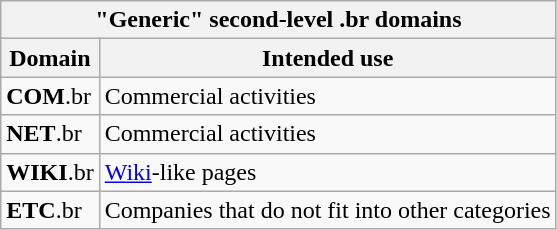<table class="wikitable mw-collapsible" border="1">
<tr>
<th colspan="2">"Generic" second-level .br domains</th>
</tr>
<tr>
<th>Domain</th>
<th>Intended use</th>
</tr>
<tr>
<td><strong>COM</strong>.br</td>
<td>Commercial activities</td>
</tr>
<tr>
<td><strong>NET</strong>.br</td>
<td>Commercial activities</td>
</tr>
<tr>
<td><strong>WIKI</strong>.br</td>
<td><a href='#'>Wiki</a>-like pages</td>
</tr>
<tr>
<td><strong>ETC</strong>.br</td>
<td>Companies that do not fit into other categories</td>
</tr>
</table>
